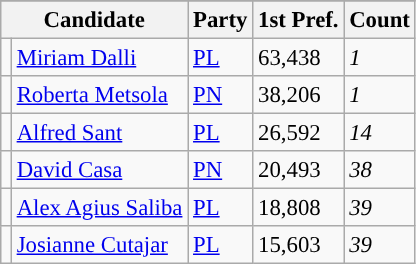<table class="wikitable" style="font-size:95%">
<tr>
</tr>
<tr>
<th colspan=2>Candidate</th>
<th>Party</th>
<th>1st Pref.</th>
<th>Count</th>
</tr>
<tr>
<td></td>
<td><a href='#'>Miriam Dalli</a></td>
<td><a href='#'>PL</a></td>
<td>63,438</td>
<td><em>1</em></td>
</tr>
<tr>
<td></td>
<td><a href='#'>Roberta Metsola</a></td>
<td><a href='#'>PN</a></td>
<td>38,206</td>
<td><em>1</em></td>
</tr>
<tr>
<td></td>
<td><a href='#'>Alfred Sant</a></td>
<td><a href='#'>PL</a></td>
<td>26,592</td>
<td><em>14</em></td>
</tr>
<tr>
<td></td>
<td><a href='#'>David Casa</a></td>
<td><a href='#'>PN</a></td>
<td>20,493</td>
<td><em>38</em></td>
</tr>
<tr>
<td></td>
<td><a href='#'>Alex Agius Saliba</a></td>
<td><a href='#'>PL</a></td>
<td>18,808</td>
<td><em>39</em></td>
</tr>
<tr>
<td></td>
<td><a href='#'>Josianne Cutajar</a></td>
<td><a href='#'>PL</a></td>
<td>15,603</td>
<td><em>39</em></td>
</tr>
</table>
